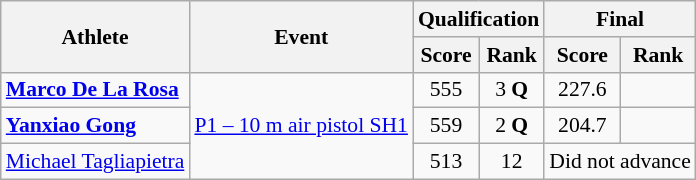<table class=wikitable style="font-size:90%">
<tr>
<th rowspan="2">Athlete</th>
<th rowspan="2">Event</th>
<th colspan="2">Qualification</th>
<th colspan="2">Final</th>
</tr>
<tr>
<th>Score</th>
<th>Rank</th>
<th>Score</th>
<th>Rank</th>
</tr>
<tr align=center>
<td align=left><strong><a href='#'>Marco De La Rosa</a></strong></td>
<td align=left rowspan=3><a href='#'>P1 – 10 m air pistol SH1</a></td>
<td>555</td>
<td>3 <strong>Q</strong></td>
<td>227.6</td>
<td></td>
</tr>
<tr align=center>
<td align=left><strong><a href='#'>Yanxiao Gong</a></strong></td>
<td>559</td>
<td>2 <strong>Q</strong></td>
<td>204.7</td>
<td></td>
</tr>
<tr align=center>
<td align=left><a href='#'>Michael Tagliapietra</a></td>
<td>513</td>
<td>12</td>
<td colspan=2>Did not advance</td>
</tr>
</table>
